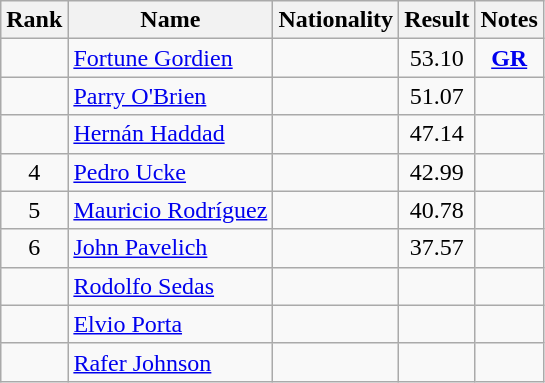<table class="wikitable sortable" style="text-align:center">
<tr>
<th>Rank</th>
<th>Name</th>
<th>Nationality</th>
<th>Result</th>
<th>Notes</th>
</tr>
<tr>
<td></td>
<td align=left><a href='#'>Fortune Gordien</a></td>
<td align=left></td>
<td>53.10</td>
<td><strong><a href='#'>GR</a></strong></td>
</tr>
<tr>
<td></td>
<td align=left><a href='#'>Parry O'Brien</a></td>
<td align=left></td>
<td>51.07</td>
<td></td>
</tr>
<tr>
<td></td>
<td align=left><a href='#'>Hernán Haddad</a></td>
<td align=left></td>
<td>47.14</td>
<td></td>
</tr>
<tr>
<td>4</td>
<td align=left><a href='#'>Pedro Ucke</a></td>
<td align=left></td>
<td>42.99</td>
<td></td>
</tr>
<tr>
<td>5</td>
<td align=left><a href='#'>Mauricio Rodríguez</a></td>
<td align=left></td>
<td>40.78</td>
<td></td>
</tr>
<tr>
<td>6</td>
<td align=left><a href='#'>John Pavelich</a></td>
<td align=left></td>
<td>37.57</td>
<td></td>
</tr>
<tr>
<td></td>
<td align=left><a href='#'>Rodolfo Sedas</a></td>
<td align=left></td>
<td></td>
<td></td>
</tr>
<tr>
<td></td>
<td align=left><a href='#'>Elvio Porta</a></td>
<td align=left></td>
<td></td>
<td></td>
</tr>
<tr>
<td></td>
<td align=left><a href='#'>Rafer Johnson</a></td>
<td align=left></td>
<td></td>
<td></td>
</tr>
</table>
